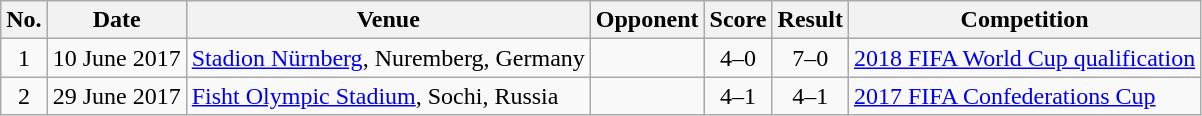<table class="wikitable sortable">
<tr>
<th>No.</th>
<th>Date</th>
<th>Venue</th>
<th>Opponent</th>
<th>Score</th>
<th>Result</th>
<th>Competition</th>
</tr>
<tr>
<td align=center>1</td>
<td>10 June 2017</td>
<td><a href='#'>Stadion Nürnberg</a>, Nuremberg, Germany</td>
<td></td>
<td align=center>4–0</td>
<td align=center>7–0</td>
<td><a href='#'>2018 FIFA World Cup qualification</a></td>
</tr>
<tr>
<td align=center>2</td>
<td>29 June 2017</td>
<td><a href='#'>Fisht Olympic Stadium</a>, Sochi, Russia</td>
<td></td>
<td align=center>4–1</td>
<td align=center>4–1</td>
<td><a href='#'>2017 FIFA Confederations Cup</a></td>
</tr>
</table>
